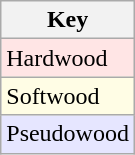<table class="wikitable"">
<tr>
<th>Key</th>
</tr>
<tr style="background:#ffe5e5;">
<td>Hardwood</td>
</tr>
<tr style="background:#fffde5;">
<td>Softwood</td>
</tr>
<tr style="background:#e6e6ff;">
<td>Pseudowood</td>
</tr>
</table>
